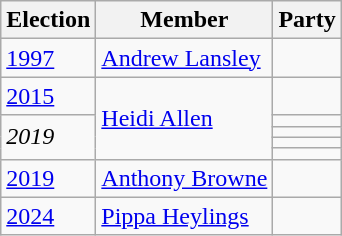<table class="wikitable">
<tr>
<th>Election</th>
<th>Member</th>
<th colspan="2">Party</th>
</tr>
<tr>
<td><a href='#'>1997</a></td>
<td><a href='#'>Andrew Lansley</a></td>
<td></td>
</tr>
<tr>
<td><a href='#'>2015</a></td>
<td rowspan="5"><a href='#'>Heidi Allen</a></td>
<td></td>
</tr>
<tr>
<td rowspan="4"><em>2019</em></td>
<td></td>
</tr>
<tr>
<td></td>
</tr>
<tr>
<td></td>
</tr>
<tr>
<td></td>
</tr>
<tr>
<td><a href='#'>2019</a></td>
<td><a href='#'>Anthony Browne</a></td>
<td></td>
</tr>
<tr>
<td><a href='#'>2024</a></td>
<td><a href='#'>Pippa Heylings</a></td>
<td></td>
</tr>
</table>
